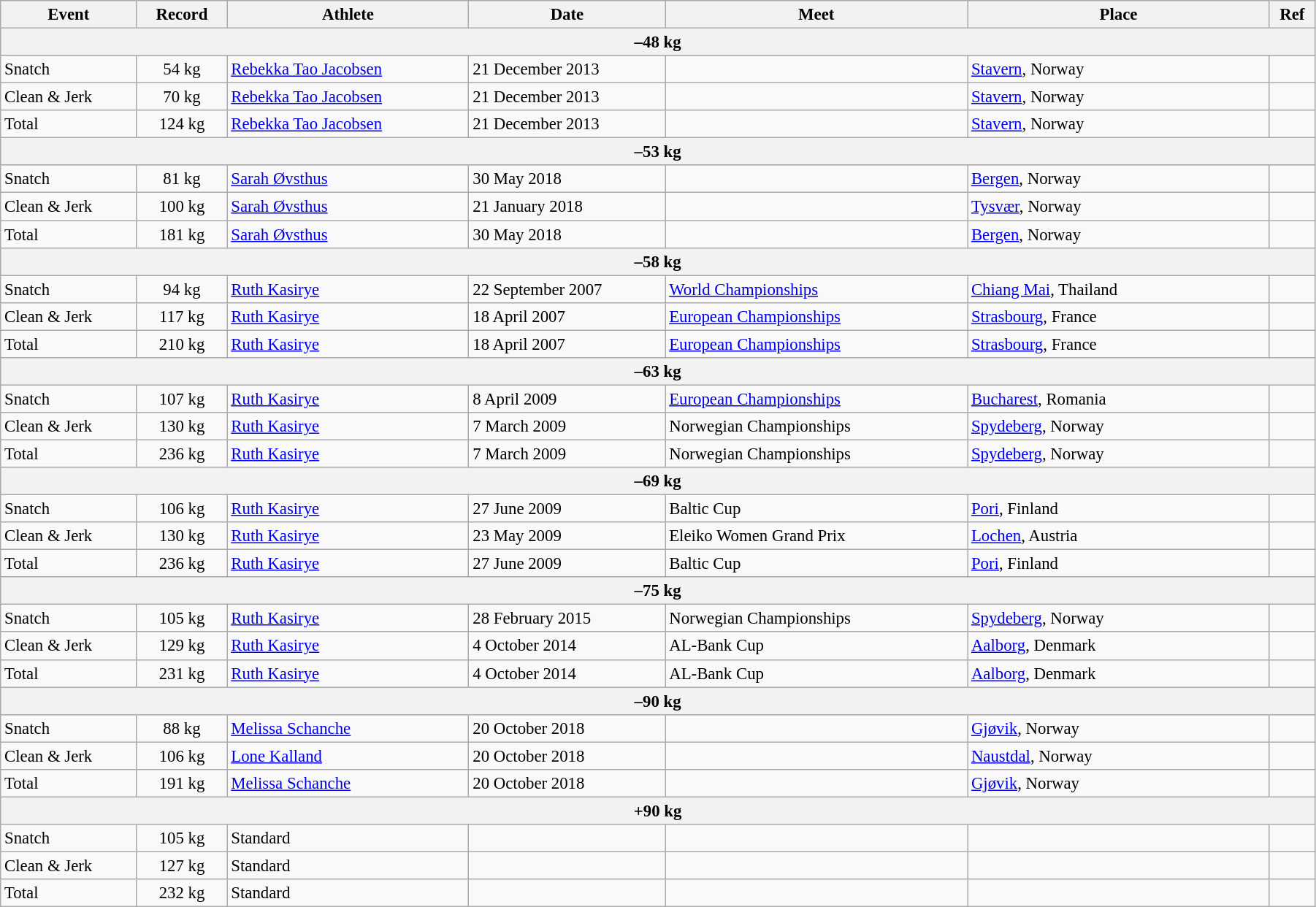<table class="wikitable" style="font-size:95%; width: 95%;">
<tr>
<th width=9%>Event</th>
<th width=6%>Record</th>
<th width=16%>Athlete</th>
<th width=13%>Date</th>
<th width=20%>Meet</th>
<th width=20%>Place</th>
<th width=3%>Ref</th>
</tr>
<tr bgcolor="#DDDDDD">
<th colspan="7">–48 kg</th>
</tr>
<tr>
<td>Snatch</td>
<td align="center">54 kg</td>
<td><a href='#'>Rebekka Tao Jacobsen</a></td>
<td>21 December 2013</td>
<td></td>
<td><a href='#'>Stavern</a>, Norway</td>
<td></td>
</tr>
<tr>
<td>Clean & Jerk</td>
<td align="center">70 kg</td>
<td><a href='#'>Rebekka Tao Jacobsen</a></td>
<td>21 December 2013</td>
<td></td>
<td><a href='#'>Stavern</a>, Norway</td>
<td></td>
</tr>
<tr>
<td>Total</td>
<td align="center">124 kg</td>
<td><a href='#'>Rebekka Tao Jacobsen</a></td>
<td>21 December 2013</td>
<td></td>
<td><a href='#'>Stavern</a>, Norway</td>
<td></td>
</tr>
<tr bgcolor="#DDDDDD">
<th colspan="7">–53 kg</th>
</tr>
<tr>
<td>Snatch</td>
<td align="center">81 kg</td>
<td><a href='#'>Sarah Øvsthus</a></td>
<td>30 May 2018</td>
<td></td>
<td><a href='#'>Bergen</a>, Norway</td>
<td></td>
</tr>
<tr>
<td>Clean & Jerk</td>
<td align="center">100 kg</td>
<td><a href='#'>Sarah Øvsthus</a></td>
<td>21 January 2018</td>
<td></td>
<td><a href='#'>Tysvær</a>, Norway</td>
<td></td>
</tr>
<tr>
<td>Total</td>
<td align="center">181 kg</td>
<td><a href='#'>Sarah Øvsthus</a></td>
<td>30 May 2018</td>
<td></td>
<td><a href='#'>Bergen</a>, Norway</td>
<td></td>
</tr>
<tr bgcolor="#DDDDDD">
<th colspan="7">–58 kg</th>
</tr>
<tr>
<td>Snatch</td>
<td align="center">94 kg</td>
<td><a href='#'>Ruth Kasirye</a></td>
<td>22 September 2007</td>
<td><a href='#'>World Championships</a></td>
<td><a href='#'>Chiang Mai</a>, Thailand</td>
<td></td>
</tr>
<tr>
<td>Clean & Jerk</td>
<td align="center">117 kg</td>
<td><a href='#'>Ruth Kasirye</a></td>
<td>18 April 2007</td>
<td><a href='#'>European Championships</a></td>
<td><a href='#'>Strasbourg</a>, France</td>
<td></td>
</tr>
<tr>
<td>Total</td>
<td align="center">210 kg</td>
<td><a href='#'>Ruth Kasirye</a></td>
<td>18 April 2007</td>
<td><a href='#'>European Championships</a></td>
<td><a href='#'>Strasbourg</a>, France</td>
<td></td>
</tr>
<tr bgcolor="#DDDDDD">
<th colspan="7">–63 kg</th>
</tr>
<tr>
<td>Snatch</td>
<td align="center">107 kg</td>
<td><a href='#'>Ruth Kasirye</a></td>
<td>8 April 2009</td>
<td><a href='#'>European Championships</a></td>
<td><a href='#'>Bucharest</a>, Romania</td>
<td></td>
</tr>
<tr>
<td>Clean & Jerk</td>
<td align="center">130 kg</td>
<td><a href='#'>Ruth Kasirye</a></td>
<td>7 March 2009</td>
<td>Norwegian Championships</td>
<td><a href='#'>Spydeberg</a>, Norway</td>
<td></td>
</tr>
<tr>
<td>Total</td>
<td align="center">236 kg</td>
<td><a href='#'>Ruth Kasirye</a></td>
<td>7 March 2009</td>
<td>Norwegian Championships</td>
<td><a href='#'>Spydeberg</a>, Norway</td>
<td></td>
</tr>
<tr bgcolor="#DDDDDD">
<th colspan="7">–69 kg</th>
</tr>
<tr>
<td>Snatch</td>
<td align="center">106 kg</td>
<td><a href='#'>Ruth Kasirye</a></td>
<td>27 June 2009</td>
<td>Baltic Cup</td>
<td><a href='#'>Pori</a>, Finland</td>
<td></td>
</tr>
<tr>
<td>Clean & Jerk</td>
<td align="center">130 kg</td>
<td><a href='#'>Ruth Kasirye</a></td>
<td>23 May 2009</td>
<td>Eleiko Women Grand Prix</td>
<td><a href='#'>Lochen</a>, Austria</td>
<td></td>
</tr>
<tr>
<td>Total</td>
<td align="center">236 kg</td>
<td><a href='#'>Ruth Kasirye</a></td>
<td>27 June 2009</td>
<td>Baltic Cup</td>
<td><a href='#'>Pori</a>, Finland</td>
<td></td>
</tr>
<tr bgcolor="#DDDDDD">
<th colspan="7">–75 kg</th>
</tr>
<tr>
<td>Snatch</td>
<td align="center">105 kg</td>
<td><a href='#'>Ruth Kasirye</a></td>
<td>28 February 2015</td>
<td>Norwegian Championships</td>
<td><a href='#'>Spydeberg</a>, Norway</td>
<td></td>
</tr>
<tr>
<td>Clean & Jerk</td>
<td align="center">129 kg</td>
<td><a href='#'>Ruth Kasirye</a></td>
<td>4 October 2014</td>
<td>AL-Bank Cup</td>
<td><a href='#'>Aalborg</a>, Denmark</td>
<td></td>
</tr>
<tr>
<td>Total</td>
<td align="center">231 kg</td>
<td><a href='#'>Ruth Kasirye</a></td>
<td>4 October 2014</td>
<td>AL-Bank Cup</td>
<td><a href='#'>Aalborg</a>, Denmark</td>
<td></td>
</tr>
<tr bgcolor="#DDDDDD">
<th colspan="7">–90 kg</th>
</tr>
<tr>
<td>Snatch</td>
<td align="center">88 kg</td>
<td><a href='#'>Melissa Schanche</a></td>
<td>20 October 2018</td>
<td></td>
<td><a href='#'>Gjøvik</a>, Norway</td>
<td></td>
</tr>
<tr>
<td>Clean & Jerk</td>
<td align="center">106 kg</td>
<td><a href='#'>Lone Kalland</a></td>
<td>20 October 2018</td>
<td></td>
<td><a href='#'>Naustdal</a>, Norway</td>
<td></td>
</tr>
<tr>
<td>Total</td>
<td align="center">191 kg</td>
<td><a href='#'>Melissa Schanche</a></td>
<td>20 October 2018</td>
<td></td>
<td><a href='#'>Gjøvik</a>, Norway</td>
<td></td>
</tr>
<tr>
<th colspan="7">+90 kg</th>
</tr>
<tr>
<td>Snatch</td>
<td align="center">105 kg</td>
<td>Standard</td>
<td></td>
<td></td>
<td></td>
<td></td>
</tr>
<tr>
<td>Clean & Jerk</td>
<td align="center">127 kg</td>
<td>Standard</td>
<td></td>
<td></td>
<td></td>
<td></td>
</tr>
<tr>
<td>Total</td>
<td align="center">232 kg</td>
<td>Standard</td>
<td></td>
<td></td>
<td></td>
<td></td>
</tr>
</table>
